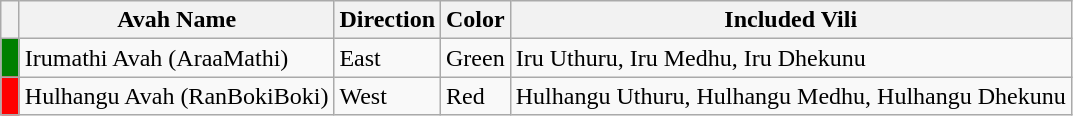<table class="wikitable">
<tr>
<th Style="width:5px; background-color:;"></th>
<th>Avah Name</th>
<th>Direction</th>
<th>Color</th>
<th>Included Vili</th>
</tr>
<tr>
<th Style="width:5px; background-color:#008000;"></th>
<td>Irumathi Avah (AraaMathi)</td>
<td>East</td>
<td>Green</td>
<td>Iru Uthuru, Iru Medhu, Iru Dhekunu</td>
</tr>
<tr>
<th Style="width:5px; background-color:#FF0000;"></th>
<td>Hulhangu Avah (RanBokiBoki)</td>
<td>West</td>
<td>Red</td>
<td>Hulhangu Uthuru, Hulhangu Medhu, Hulhangu Dhekunu</td>
</tr>
</table>
